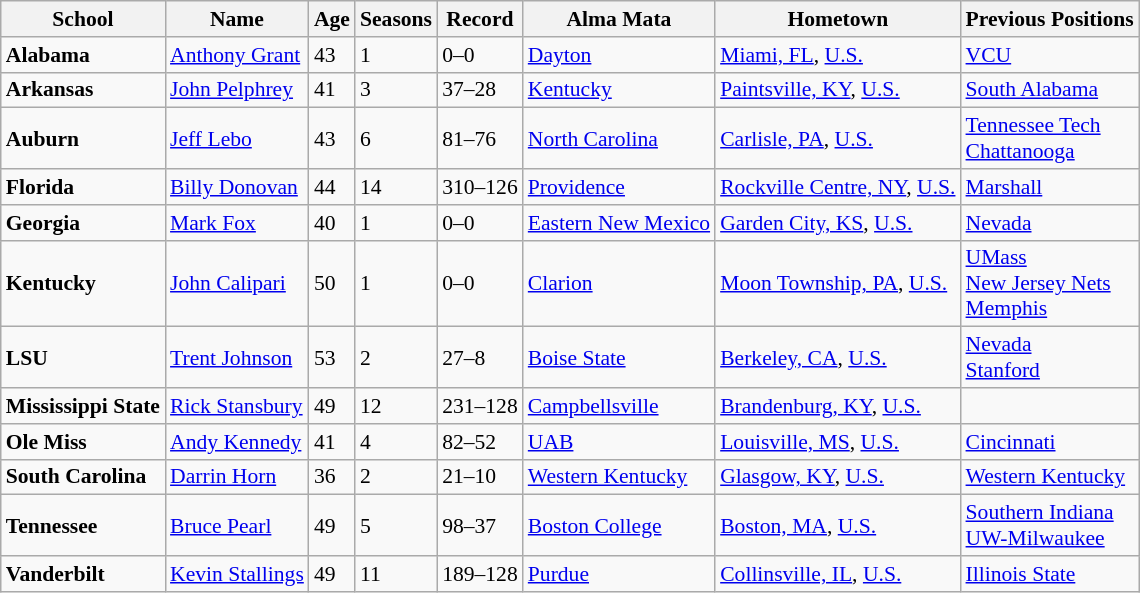<table class="wikitable" style="font-size: 90%">
<tr>
<th>School</th>
<th>Name</th>
<th>Age</th>
<th>Seasons</th>
<th>Record</th>
<th>Alma Mata</th>
<th>Hometown</th>
<th>Previous Positions</th>
</tr>
<tr>
<td><strong>Alabama</strong></td>
<td><a href='#'>Anthony Grant</a></td>
<td>43</td>
<td>1</td>
<td>0–0</td>
<td><a href='#'>Dayton</a></td>
<td><a href='#'>Miami, FL</a>, <a href='#'>U.S.</a></td>
<td><a href='#'>VCU</a></td>
</tr>
<tr>
<td><strong>Arkansas</strong></td>
<td><a href='#'>John Pelphrey</a></td>
<td>41</td>
<td>3</td>
<td>37–28</td>
<td><a href='#'>Kentucky</a></td>
<td><a href='#'>Paintsville, KY</a>, <a href='#'>U.S.</a></td>
<td><a href='#'>South Alabama</a></td>
</tr>
<tr>
<td><strong>Auburn</strong></td>
<td><a href='#'>Jeff Lebo</a></td>
<td>43</td>
<td>6</td>
<td>81–76</td>
<td><a href='#'>North Carolina</a></td>
<td><a href='#'>Carlisle, PA</a>, <a href='#'>U.S.</a></td>
<td><a href='#'>Tennessee Tech</a><br><a href='#'>Chattanooga</a></td>
</tr>
<tr>
<td><strong>Florida</strong></td>
<td><a href='#'>Billy Donovan</a></td>
<td>44</td>
<td>14</td>
<td>310–126</td>
<td><a href='#'>Providence</a></td>
<td><a href='#'>Rockville Centre, NY</a>, <a href='#'>U.S.</a></td>
<td><a href='#'>Marshall</a></td>
</tr>
<tr>
<td><strong>Georgia</strong></td>
<td><a href='#'>Mark Fox</a></td>
<td>40</td>
<td>1</td>
<td>0–0</td>
<td><a href='#'>Eastern New Mexico</a></td>
<td><a href='#'>Garden City, KS</a>, <a href='#'>U.S.</a></td>
<td><a href='#'>Nevada</a></td>
</tr>
<tr>
<td><strong>Kentucky</strong></td>
<td><a href='#'>John Calipari</a></td>
<td>50</td>
<td>1</td>
<td>0–0</td>
<td><a href='#'>Clarion</a></td>
<td><a href='#'>Moon Township, PA</a>, <a href='#'>U.S.</a></td>
<td><a href='#'>UMass</a><br><a href='#'>New Jersey Nets</a><br><a href='#'>Memphis</a></td>
</tr>
<tr>
<td><strong>LSU</strong></td>
<td><a href='#'>Trent Johnson</a></td>
<td>53</td>
<td>2</td>
<td>27–8</td>
<td><a href='#'>Boise State</a></td>
<td><a href='#'>Berkeley, CA</a>, <a href='#'>U.S.</a></td>
<td><a href='#'>Nevada</a><br><a href='#'>Stanford</a></td>
</tr>
<tr>
<td><strong>Mississippi State</strong></td>
<td><a href='#'>Rick Stansbury</a></td>
<td>49</td>
<td>12</td>
<td>231–128</td>
<td><a href='#'>Campbellsville</a></td>
<td><a href='#'>Brandenburg, KY</a>, <a href='#'>U.S.</a></td>
<td></td>
</tr>
<tr>
<td><strong>Ole Miss</strong></td>
<td><a href='#'>Andy Kennedy</a></td>
<td>41</td>
<td>4</td>
<td>82–52</td>
<td><a href='#'>UAB</a></td>
<td><a href='#'>Louisville, MS</a>, <a href='#'>U.S.</a></td>
<td><a href='#'>Cincinnati</a></td>
</tr>
<tr>
<td><strong>South Carolina</strong></td>
<td><a href='#'>Darrin Horn</a></td>
<td>36</td>
<td>2</td>
<td>21–10</td>
<td><a href='#'>Western Kentucky</a></td>
<td><a href='#'>Glasgow, KY</a>, <a href='#'>U.S.</a></td>
<td><a href='#'>Western Kentucky</a></td>
</tr>
<tr>
<td><strong>Tennessee</strong></td>
<td><a href='#'>Bruce Pearl</a></td>
<td>49</td>
<td>5</td>
<td>98–37</td>
<td><a href='#'>Boston College</a></td>
<td><a href='#'>Boston, MA</a>, <a href='#'>U.S.</a></td>
<td><a href='#'>Southern Indiana</a><br><a href='#'>UW-Milwaukee</a></td>
</tr>
<tr>
<td><strong>Vanderbilt</strong></td>
<td><a href='#'>Kevin Stallings</a></td>
<td>49</td>
<td>11</td>
<td>189–128</td>
<td><a href='#'>Purdue</a></td>
<td><a href='#'>Collinsville, IL</a>, <a href='#'>U.S.</a></td>
<td><a href='#'>Illinois State</a></td>
</tr>
</table>
